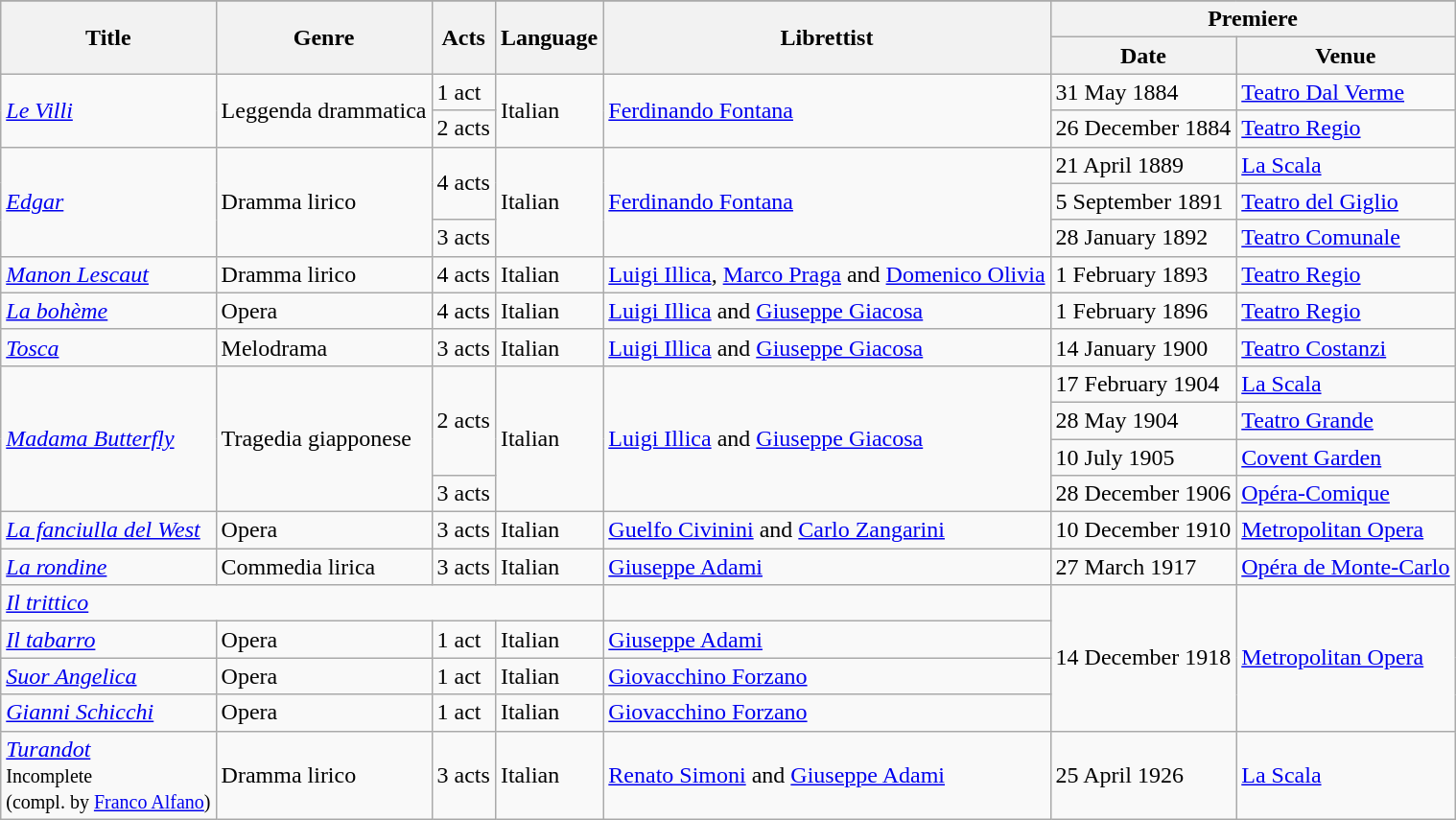<table class = "wikitable sortable plainrowheaders">
<tr>
</tr>
<tr>
<th rowspan="2">Title</th>
<th rowspan="2">Genre</th>
<th rowspan="2">Acts</th>
<th rowspan="2">Language</th>
<th rowspan="2">Librettist</th>
<th colspan="2">Premiere</th>
</tr>
<tr>
<th>Date</th>
<th>Venue</th>
</tr>
<tr>
<td rowspan="2"><em><a href='#'>Le Villi</a></em></td>
<td rowspan="2">Leggenda drammatica</td>
<td>1 act</td>
<td rowspan="2">Italian</td>
<td rowspan="2"><a href='#'>Ferdinando Fontana</a></td>
<td>31 May 1884</td>
<td><a href='#'>Teatro Dal Verme</a></td>
</tr>
<tr>
<td>2 acts</td>
<td>26 December 1884</td>
<td><a href='#'>Teatro Regio</a></td>
</tr>
<tr>
<td rowspan="3"><em><a href='#'>Edgar</a></em></td>
<td rowspan="3">Dramma lirico</td>
<td rowspan="2">4 acts</td>
<td rowspan="3">Italian</td>
<td rowspan="3"><a href='#'>Ferdinando Fontana</a></td>
<td>21 April 1889</td>
<td><a href='#'>La Scala</a></td>
</tr>
<tr>
<td>5 September 1891</td>
<td><a href='#'>Teatro del Giglio</a></td>
</tr>
<tr>
<td>3 acts</td>
<td>28 January 1892</td>
<td><a href='#'>Teatro Comunale</a></td>
</tr>
<tr>
<td><em><a href='#'>Manon Lescaut</a></em></td>
<td>Dramma lirico</td>
<td>4 acts</td>
<td>Italian</td>
<td><a href='#'>Luigi Illica</a>, <a href='#'>Marco Praga</a> and <a href='#'>Domenico Olivia</a></td>
<td>1 February 1893</td>
<td><a href='#'>Teatro Regio</a></td>
</tr>
<tr>
<td><em><a href='#'>La bohème</a></em></td>
<td>Opera</td>
<td>4 acts</td>
<td>Italian</td>
<td><a href='#'>Luigi Illica</a> and <a href='#'>Giuseppe Giacosa</a></td>
<td>1 February 1896</td>
<td><a href='#'>Teatro Regio</a></td>
</tr>
<tr>
<td><em><a href='#'>Tosca</a></em></td>
<td>Melodrama</td>
<td>3 acts</td>
<td>Italian</td>
<td><a href='#'>Luigi Illica</a> and <a href='#'>Giuseppe Giacosa</a></td>
<td>14 January 1900</td>
<td><a href='#'>Teatro Costanzi</a></td>
</tr>
<tr>
<td rowspan="4"><em><a href='#'>Madama Butterfly</a></em></td>
<td rowspan="4">Tragedia giapponese</td>
<td rowspan="3">2 acts</td>
<td rowspan="4">Italian</td>
<td rowspan="4"><a href='#'>Luigi Illica</a> and <a href='#'>Giuseppe Giacosa</a></td>
<td>17 February 1904</td>
<td><a href='#'>La Scala</a></td>
</tr>
<tr>
<td>28 May 1904</td>
<td><a href='#'>Teatro Grande</a></td>
</tr>
<tr>
<td>10 July 1905</td>
<td><a href='#'>Covent Garden</a></td>
</tr>
<tr>
<td>3 acts</td>
<td>28 December 1906</td>
<td><a href='#'>Opéra-Comique</a></td>
</tr>
<tr>
<td><em><a href='#'>La fanciulla del West</a></em></td>
<td>Opera</td>
<td>3 acts</td>
<td>Italian</td>
<td><a href='#'>Guelfo Civinini</a> and <a href='#'>Carlo Zangarini</a></td>
<td>10 December 1910</td>
<td><a href='#'>Metropolitan Opera</a></td>
</tr>
<tr>
<td><em><a href='#'>La rondine</a></em></td>
<td>Commedia lirica</td>
<td>3 acts</td>
<td>Italian</td>
<td><a href='#'>Giuseppe Adami</a></td>
<td>27 March 1917</td>
<td><a href='#'>Opéra de Monte-Carlo</a></td>
</tr>
<tr>
<td colspan="4"><em><a href='#'>Il trittico</a></em></td>
<td></td>
<td rowspan="4">14 December 1918</td>
<td rowspan="4"><a href='#'>Metropolitan Opera</a></td>
</tr>
<tr>
<td><em><a href='#'>Il tabarro</a></em></td>
<td>Opera</td>
<td>1 act</td>
<td>Italian</td>
<td><a href='#'>Giuseppe Adami</a></td>
</tr>
<tr>
<td><em><a href='#'>Suor Angelica</a></em></td>
<td>Opera</td>
<td>1 act</td>
<td>Italian</td>
<td><a href='#'>Giovacchino Forzano</a></td>
</tr>
<tr>
<td><em><a href='#'>Gianni Schicchi</a></em></td>
<td>Opera</td>
<td>1 act</td>
<td>Italian</td>
<td><a href='#'>Giovacchino Forzano</a></td>
</tr>
<tr>
<td><em><a href='#'>Turandot</a></em><br><small>Incomplete<br>(compl. by <a href='#'>Franco Alfano</a>)</small></td>
<td>Dramma lirico</td>
<td>3 acts</td>
<td>Italian</td>
<td><a href='#'>Renato Simoni</a> and <a href='#'>Giuseppe Adami</a></td>
<td>25 April 1926</td>
<td><a href='#'>La Scala</a></td>
</tr>
</table>
